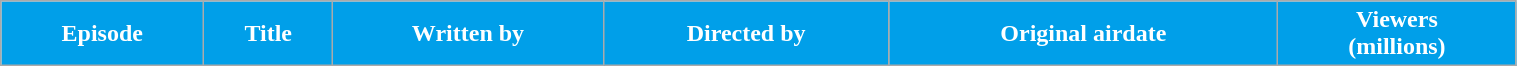<table class="wikitable plainrowheaders" style="width:80%;">
<tr>
<th style="background:#009FE9;color:#ffffff;">Episode</th>
<th style="background:#009FE9;color:#ffffff;">Title</th>
<th style="background:#009FE9;color:#ffffff;">Written by</th>
<th style="background:#009FE9;color:#ffffff;">Directed by</th>
<th style="background:#009FE9;color:#ffffff;">Original airdate</th>
<th style="background:#009FE9;color:#ffffff;">Viewers<br>(millions)<br>






</th>
</tr>
</table>
